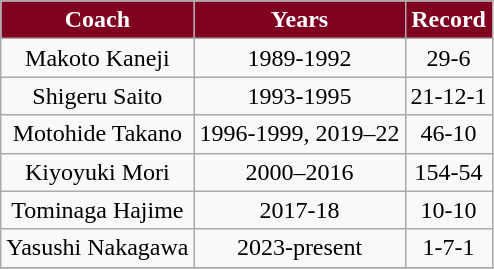<table class="wikitable" style="text-align:center">
<tr>
<th style="background:#800020;color:#FFFFFF">Coach</th>
<th style="background:#800020;color:#FFFFFF">Years</th>
<th style="background:#800020;color:#FFFFFF">Record</th>
</tr>
<tr>
<td>Makoto Kaneji</td>
<td>1989-1992</td>
<td>29-6 </td>
</tr>
<tr>
<td>Shigeru Saito</td>
<td>1993-1995</td>
<td>21-12-1 </td>
</tr>
<tr>
<td>Motohide Takano</td>
<td>1996-1999, 2019–22</td>
<td>46-10 </td>
</tr>
<tr>
<td>Kiyoyuki Mori</td>
<td>2000–2016</td>
<td>154-54 </td>
</tr>
<tr>
<td>Tominaga Hajime</td>
<td>2017-18</td>
<td>10-10 </td>
</tr>
<tr>
<td>Yasushi Nakagawa</td>
<td>2023-present</td>
<td>1-7-1 </td>
</tr>
<tr>
</tr>
</table>
